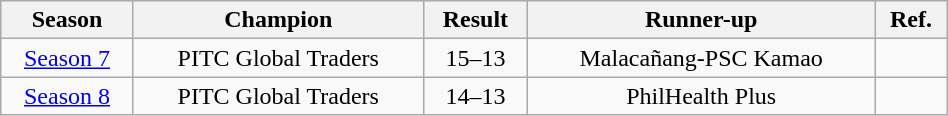<table class="wikitable sortable" width=50%>
<tr bgcolor="#efefef">
<th>Season</th>
<th>Champion</th>
<th class="unsortable">Result</th>
<th>Runner-up</th>
<th class="unsortable">Ref.</th>
</tr>
<tr>
<td align=center><a href='#'>Season 7</a></td>
<td align=center>PITC Global Traders</td>
<td align=center>15–13</td>
<td align=center>Malacañang-PSC Kamao</td>
<td align=center></td>
</tr>
<tr>
<td align=center><a href='#'>Season 8</a></td>
<td align=center>PITC Global Traders</td>
<td align=center>14–13</td>
<td align=center>PhilHealth Plus</td>
<td align=center></td>
</tr>
</table>
